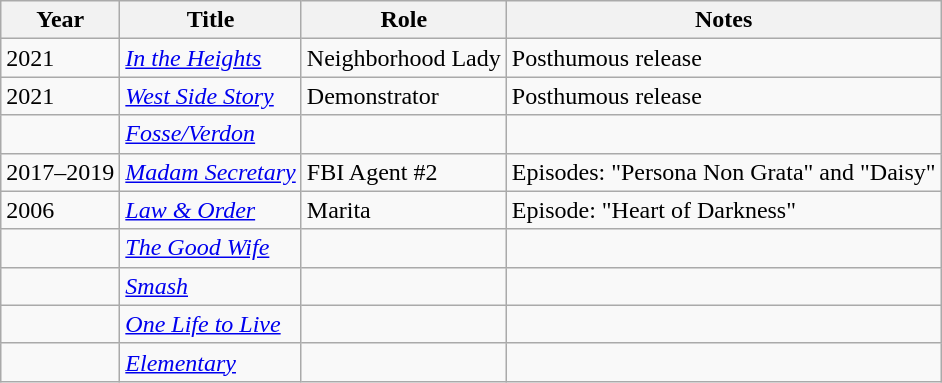<table class="wikitable">
<tr>
<th>Year</th>
<th>Title</th>
<th>Role</th>
<th>Notes</th>
</tr>
<tr>
<td>2021</td>
<td><a href='#'><em>In the Heights</em></a></td>
<td>Neighborhood Lady</td>
<td>Posthumous release</td>
</tr>
<tr>
<td>2021</td>
<td><em><a href='#'>West Side Story</a></em></td>
<td>Demonstrator</td>
<td>Posthumous release</td>
</tr>
<tr>
<td></td>
<td><em><a href='#'>Fosse/Verdon</a></em></td>
<td></td>
<td></td>
</tr>
<tr>
<td>2017–2019</td>
<td><em><a href='#'>Madam Secretary</a></em></td>
<td>FBI Agent #2</td>
<td>Episodes: "Persona Non Grata" and "Daisy"</td>
</tr>
<tr>
<td>2006</td>
<td><em><a href='#'>Law & Order</a></em></td>
<td>Marita</td>
<td>Episode: "Heart of Darkness"</td>
</tr>
<tr>
<td></td>
<td><em><a href='#'>The Good Wife</a></em></td>
<td></td>
<td></td>
</tr>
<tr>
<td></td>
<td><em><a href='#'>Smash</a></em></td>
<td></td>
<td></td>
</tr>
<tr>
<td></td>
<td><em><a href='#'>One Life to Live</a></em></td>
<td></td>
<td></td>
</tr>
<tr>
<td></td>
<td><em><a href='#'>Elementary</a></em></td>
<td></td>
<td></td>
</tr>
</table>
